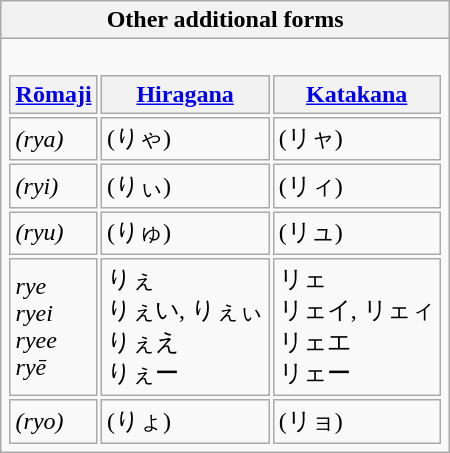<table class="wikitable">
<tr>
<th>Other additional forms</th>
</tr>
<tr>
<td><br><table align="center" style="background: transparent">
<tr>
<th><a href='#'>Rōmaji</a></th>
<th><a href='#'>Hiragana</a></th>
<th><a href='#'>Katakana</a></th>
</tr>
<tr>
<td><em>(rya)</em></td>
<td>(りゃ)</td>
<td>(リャ)</td>
</tr>
<tr>
<td><em>(ryi)</em></td>
<td>(りぃ)</td>
<td>(リィ)</td>
</tr>
<tr>
<td><em>(ryu)</em></td>
<td>(りゅ)</td>
<td>(リュ)</td>
</tr>
<tr>
<td><em>rye</em><br><em>ryei</em><br><em>ryee</em><br><em>ryē</em></td>
<td>りぇ<br>りぇい, りぇぃ<br>りぇえ<br>りぇー</td>
<td>リェ<br>リェイ, リェィ<br>リェエ<br>リェー</td>
</tr>
<tr>
<td><em>(ryo)</em></td>
<td>(りょ)</td>
<td>(リョ)</td>
</tr>
</table>
</td>
</tr>
</table>
